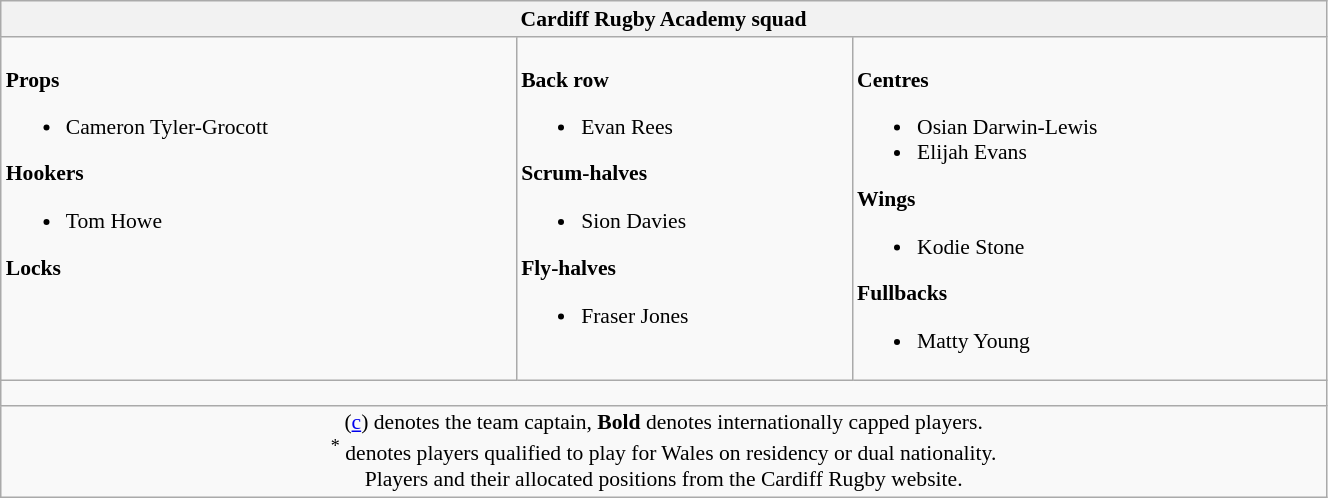<table class="wikitable" style="text-align:left; font-size:90%; width:70%">
<tr>
<th colspan="100">Cardiff Rugby Academy squad</th>
</tr>
<tr valign="top">
<td><br><strong>Props</strong><ul><li> Cameron Tyler-Grocott</li></ul><strong>Hookers</strong><ul><li> Tom Howe</li></ul><strong>Locks</strong></td>
<td><br><strong>Back row</strong><ul><li> Evan Rees</li></ul><strong>Scrum-halves</strong><ul><li> Sion Davies</li></ul><strong>Fly-halves</strong><ul><li> Fraser Jones</li></ul></td>
<td><br><strong>Centres</strong><ul><li> Osian Darwin-Lewis</li><li> Elijah Evans</li></ul><strong>Wings</strong><ul><li> Kodie Stone</li></ul><strong>Fullbacks</strong><ul><li> Matty Young</li></ul></td>
</tr>
<tr>
<td style="height: 10px;" colspan="100"></td>
</tr>
<tr>
<td style="text-align:center;" colspan="100">(<a href='#'>c</a>) denotes the team captain, <strong>Bold</strong> denotes internationally capped players. <br> <sup>*</sup> denotes players qualified to play for Wales on residency or dual nationality. <br> Players and their allocated positions from the Cardiff Rugby website.</td>
</tr>
</table>
